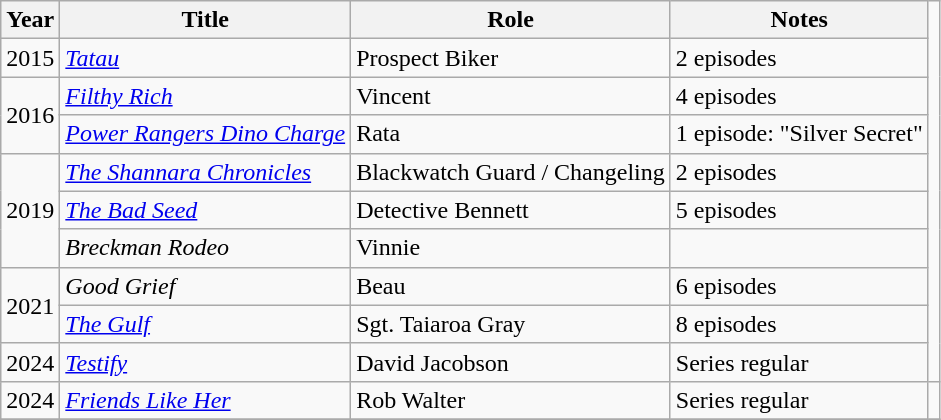<table class="wikitable sortable">
<tr>
<th>Year</th>
<th>Title</th>
<th>Role</th>
<th class="unsortable">Notes</th>
</tr>
<tr>
<td>2015</td>
<td><em><a href='#'>Tatau</a></em></td>
<td>Prospect Biker</td>
<td>2 episodes</td>
</tr>
<tr>
<td rowspan=2>2016</td>
<td><em><a href='#'>Filthy Rich</a></em></td>
<td>Vincent</td>
<td>4 episodes</td>
</tr>
<tr>
<td><em><a href='#'>Power Rangers Dino Charge</a></em></td>
<td>Rata</td>
<td>1 episode: "Silver Secret"</td>
</tr>
<tr>
<td rowspan=3>2019</td>
<td><em><a href='#'>The Shannara Chronicles</a></em></td>
<td>Blackwatch Guard / Changeling</td>
<td>2 episodes</td>
</tr>
<tr>
<td><em><a href='#'>The Bad Seed</a></em></td>
<td>Detective Bennett</td>
<td>5 episodes</td>
</tr>
<tr>
<td><em>Breckman Rodeo</em></td>
<td>Vinnie</td>
<td></td>
</tr>
<tr>
<td rowspan=2>2021</td>
<td><em>Good Grief</em></td>
<td>Beau</td>
<td>6 episodes</td>
</tr>
<tr>
<td><em><a href='#'>The Gulf</a></em></td>
<td>Sgt. Taiaroa Gray</td>
<td>8 episodes</td>
</tr>
<tr>
<td>2024</td>
<td><em><a href='#'>Testify</a></em></td>
<td>David Jacobson</td>
<td>Series regular</td>
</tr>
<tr>
<td>2024</td>
<td><em><a href='#'>Friends Like Her</a></em></td>
<td>Rob Walter</td>
<td>Series regular</td>
<td></td>
</tr>
<tr>
</tr>
</table>
